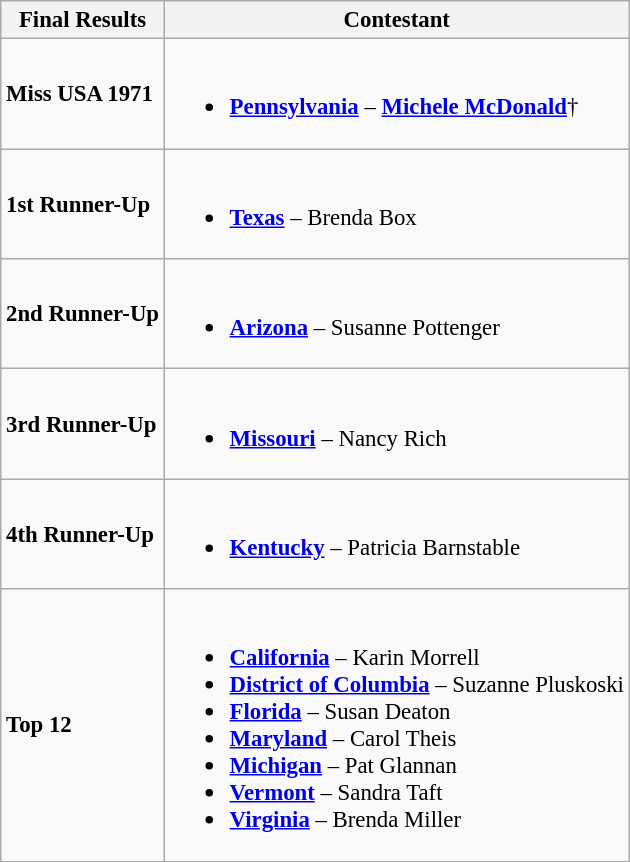<table class="wikitable sortable" style="font-size: 95%;">
<tr>
<th>Final Results</th>
<th>Contestant</th>
</tr>
<tr>
<td><strong>Miss USA 1971</strong></td>
<td><br><ul><li> <strong><a href='#'>Pennsylvania</a></strong> – <strong><a href='#'>Michele McDonald</a></strong>†</li></ul></td>
</tr>
<tr>
<td><strong>1st Runner-Up</strong></td>
<td><br><ul><li> <strong><a href='#'>Texas</a></strong> – Brenda Box</li></ul></td>
</tr>
<tr>
<td><strong>2nd Runner-Up</strong></td>
<td><br><ul><li> <strong><a href='#'>Arizona</a></strong> – Susanne Pottenger</li></ul></td>
</tr>
<tr>
<td><strong>3rd Runner-Up</strong></td>
<td><br><ul><li> <strong><a href='#'>Missouri</a></strong> – Nancy Rich</li></ul></td>
</tr>
<tr>
<td><strong>4th Runner-Up</strong></td>
<td><br><ul><li> <strong><a href='#'>Kentucky</a></strong> – Patricia Barnstable</li></ul></td>
</tr>
<tr>
<td><strong>Top 12</strong></td>
<td><br><ul><li> <strong><a href='#'>California</a></strong> – Karin Morrell</li><li>  <strong><a href='#'>District of Columbia</a></strong> – Suzanne Pluskoski</li><li> <strong><a href='#'>Florida</a></strong> – Susan Deaton</li><li> <strong><a href='#'>Maryland</a></strong> – Carol Theis</li><li> <strong><a href='#'>Michigan</a></strong> – Pat Glannan</li><li> <strong><a href='#'>Vermont</a></strong> – Sandra Taft</li><li> <strong><a href='#'>Virginia</a></strong> – Brenda Miller</li></ul></td>
</tr>
</table>
